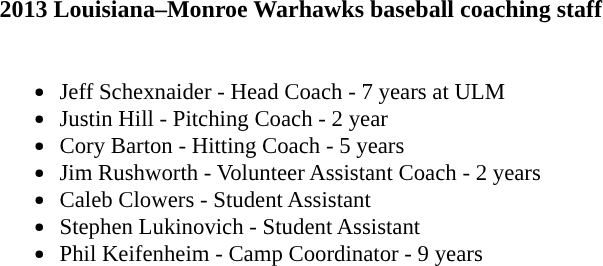<table class="toccolours" style="text-align: left;">
<tr>
<th colspan=9>2013 Louisiana–Monroe Warhawks baseball coaching staff</th>
</tr>
<tr>
<td style="font-size: 95%;" valign="top"><br><ul><li>Jeff Schexnaider - Head Coach - 7 years at ULM</li><li>Justin Hill - Pitching Coach - 2 year</li><li>Cory Barton - Hitting Coach - 5 years</li><li>Jim Rushworth - Volunteer Assistant Coach - 2 years</li><li>Caleb Clowers - Student Assistant</li><li>Stephen Lukinovich - Student Assistant</li><li>Phil Keifenheim - Camp Coordinator - 9 years</li></ul></td>
</tr>
</table>
